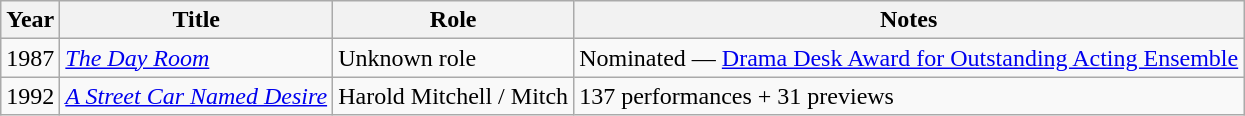<table class="wikitable">
<tr>
<th>Year</th>
<th>Title</th>
<th>Role</th>
<th>Notes</th>
</tr>
<tr>
<td>1987</td>
<td><em><a href='#'>The Day Room</a></em></td>
<td>Unknown role</td>
<td>Nominated — <a href='#'>Drama Desk Award for Outstanding Acting Ensemble</a></td>
</tr>
<tr>
<td>1992</td>
<td><em><a href='#'>A Street Car Named Desire</a></em></td>
<td>Harold Mitchell / Mitch</td>
<td>137 performances + 31 previews</td>
</tr>
</table>
